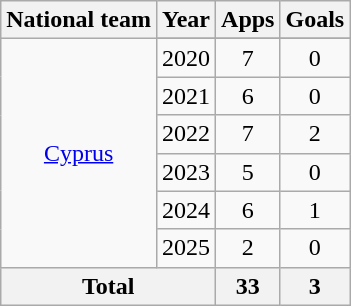<table class="wikitable" style="text-align: center;">
<tr>
<th>National team</th>
<th>Year</th>
<th>Apps</th>
<th>Goals</th>
</tr>
<tr>
<td rowspan="7"><a href='#'>Cyprus</a></td>
</tr>
<tr>
<td>2020</td>
<td>7</td>
<td>0</td>
</tr>
<tr>
<td>2021</td>
<td>6</td>
<td>0</td>
</tr>
<tr>
<td>2022</td>
<td>7</td>
<td>2</td>
</tr>
<tr>
<td>2023</td>
<td>5</td>
<td>0</td>
</tr>
<tr>
<td>2024</td>
<td>6</td>
<td>1</td>
</tr>
<tr>
<td>2025</td>
<td>2</td>
<td>0</td>
</tr>
<tr>
<th colspan=2>Total</th>
<th>33</th>
<th>3</th>
</tr>
</table>
